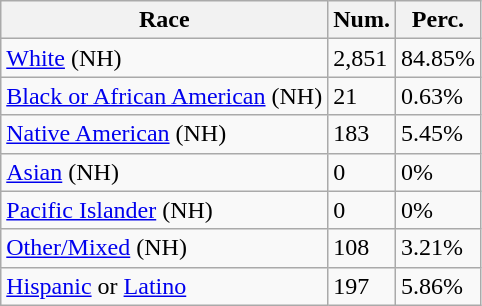<table class="wikitable">
<tr>
<th>Race</th>
<th>Num.</th>
<th>Perc.</th>
</tr>
<tr>
<td><a href='#'>White</a> (NH)</td>
<td>2,851</td>
<td>84.85%</td>
</tr>
<tr>
<td><a href='#'>Black or African American</a> (NH)</td>
<td>21</td>
<td>0.63%</td>
</tr>
<tr>
<td><a href='#'>Native American</a> (NH)</td>
<td>183</td>
<td>5.45%</td>
</tr>
<tr>
<td><a href='#'>Asian</a> (NH)</td>
<td>0</td>
<td>0%</td>
</tr>
<tr>
<td><a href='#'>Pacific Islander</a> (NH)</td>
<td>0</td>
<td>0%</td>
</tr>
<tr>
<td><a href='#'>Other/Mixed</a> (NH)</td>
<td>108</td>
<td>3.21%</td>
</tr>
<tr>
<td><a href='#'>Hispanic</a> or <a href='#'>Latino</a></td>
<td>197</td>
<td>5.86%</td>
</tr>
</table>
